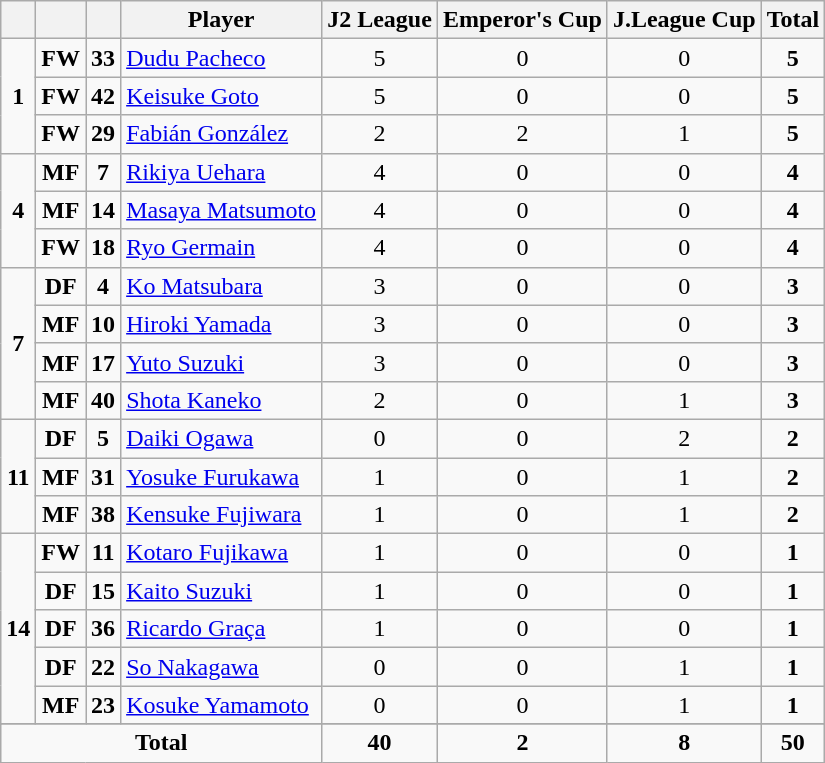<table class="wikitable sortable" style="text-align:center">
<tr>
<th></th>
<th></th>
<th></th>
<th>Player</th>
<th>J2 League</th>
<th>Emperor's Cup</th>
<th>J.League Cup</th>
<th><strong>Total</strong></th>
</tr>
<tr>
<td rowspan="3"><strong>1</strong></td>
<td><strong>FW</strong></td>
<td><strong>33</strong></td>
<td style="text-align:left;"> <a href='#'>Dudu Pacheco</a></td>
<td>5</td>
<td>0</td>
<td>0</td>
<td><strong>5</strong></td>
</tr>
<tr>
<td><strong>FW</strong></td>
<td><strong>42</strong></td>
<td style="text-align:left;"> <a href='#'>Keisuke Goto</a></td>
<td>5</td>
<td>0</td>
<td>0</td>
<td><strong>5</strong></td>
</tr>
<tr>
<td><strong>FW</strong></td>
<td><strong>29</strong></td>
<td style="text-align:left;"> <a href='#'>Fabián González</a></td>
<td>2</td>
<td>2</td>
<td>1</td>
<td><strong>5</strong></td>
</tr>
<tr>
<td rowspan="3"><strong>4</strong></td>
<td><strong>MF</strong></td>
<td><strong>7</strong></td>
<td style="text-align:left;"> <a href='#'>Rikiya Uehara</a></td>
<td>4</td>
<td>0</td>
<td>0</td>
<td><strong>4</strong></td>
</tr>
<tr>
<td><strong>MF</strong></td>
<td><strong>14</strong></td>
<td style="text-align:left;"> <a href='#'>Masaya Matsumoto</a></td>
<td>4</td>
<td>0</td>
<td>0</td>
<td><strong>4</strong></td>
</tr>
<tr>
<td><strong>FW</strong></td>
<td><strong>18</strong></td>
<td style="text-align:left;"> <a href='#'>Ryo Germain</a></td>
<td>4</td>
<td>0</td>
<td>0</td>
<td><strong>4</strong></td>
</tr>
<tr>
<td rowspan="4"><strong>7</strong></td>
<td><strong>DF</strong></td>
<td><strong>4</strong></td>
<td style="text-align:left;"> <a href='#'>Ko Matsubara</a></td>
<td>3</td>
<td>0</td>
<td>0</td>
<td><strong>3</strong></td>
</tr>
<tr>
<td><strong>MF</strong></td>
<td><strong>10</strong></td>
<td style="text-align:left;"> <a href='#'>Hiroki Yamada</a></td>
<td>3</td>
<td>0</td>
<td>0</td>
<td><strong>3</strong></td>
</tr>
<tr>
<td><strong>MF</strong></td>
<td><strong>17</strong></td>
<td style="text-align:left;"> <a href='#'>Yuto Suzuki</a></td>
<td>3</td>
<td>0</td>
<td>0</td>
<td><strong>3</strong></td>
</tr>
<tr>
<td><strong>MF</strong></td>
<td><strong>40</strong></td>
<td style="text-align:left;"> <a href='#'>Shota Kaneko</a></td>
<td>2</td>
<td>0</td>
<td>1</td>
<td><strong>3</strong></td>
</tr>
<tr>
<td rowspan="3"><strong>11</strong></td>
<td><strong>DF</strong></td>
<td><strong>5</strong></td>
<td style="text-align:left;"> <a href='#'>Daiki Ogawa</a></td>
<td>0</td>
<td>0</td>
<td>2</td>
<td><strong>2</strong></td>
</tr>
<tr>
<td><strong>MF</strong></td>
<td><strong>31</strong></td>
<td style="text-align:left;"> <a href='#'>Yosuke Furukawa</a></td>
<td>1</td>
<td>0</td>
<td>1</td>
<td><strong>2</strong></td>
</tr>
<tr>
<td><strong>MF</strong></td>
<td><strong>38</strong></td>
<td style="text-align:left;"> <a href='#'>Kensuke Fujiwara</a></td>
<td>1</td>
<td>0</td>
<td>1</td>
<td><strong>2</strong></td>
</tr>
<tr>
<td rowspan="5"><strong>14</strong></td>
<td><strong>FW</strong></td>
<td><strong>11</strong></td>
<td style="text-align:left;"> <a href='#'>Kotaro Fujikawa</a></td>
<td>1</td>
<td>0</td>
<td>0</td>
<td><strong>1</strong></td>
</tr>
<tr>
<td><strong>DF</strong></td>
<td><strong>15</strong></td>
<td style="text-align:left;"> <a href='#'>Kaito Suzuki</a></td>
<td>1</td>
<td>0</td>
<td>0</td>
<td><strong>1</strong></td>
</tr>
<tr>
<td><strong>DF</strong></td>
<td><strong>36</strong></td>
<td style="text-align:left;"> <a href='#'>Ricardo Graça</a></td>
<td>1</td>
<td>0</td>
<td>0</td>
<td><strong>1</strong></td>
</tr>
<tr>
<td><strong>DF</strong></td>
<td><strong>22</strong></td>
<td style="text-align:left;"> <a href='#'>So Nakagawa</a></td>
<td>0</td>
<td>0</td>
<td>1</td>
<td><strong>1</strong></td>
</tr>
<tr>
<td><strong>MF</strong></td>
<td><strong>23</strong></td>
<td style="text-align:left;"> <a href='#'>Kosuke Yamamoto</a></td>
<td>0</td>
<td>0</td>
<td>1</td>
<td><strong>1</strong></td>
</tr>
<tr>
</tr>
<tr class="sortbottom">
<td colspan="4"><strong>Total</strong></td>
<td><strong>40</strong></td>
<td><strong>2</strong></td>
<td><strong>8</strong></td>
<td><strong>50</strong></td>
</tr>
</table>
